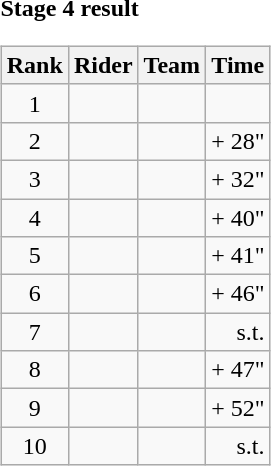<table>
<tr>
<td><strong>Stage 4 result</strong><br><table class="wikitable">
<tr>
<th scope="col">Rank</th>
<th scope="col">Rider</th>
<th scope="col">Team</th>
<th scope="col">Time</th>
</tr>
<tr>
<td style="text-align:center;">1</td>
<td></td>
<td></td>
<td style="text-align:right;"></td>
</tr>
<tr>
<td style="text-align:center;">2</td>
<td></td>
<td></td>
<td style="text-align:right;">+ 28"</td>
</tr>
<tr>
<td style="text-align:center;">3</td>
<td></td>
<td></td>
<td style="text-align:right;">+ 32"</td>
</tr>
<tr>
<td style="text-align:center;">4</td>
<td></td>
<td></td>
<td style="text-align:right;">+ 40"</td>
</tr>
<tr>
<td style="text-align:center;">5</td>
<td></td>
<td></td>
<td style="text-align:right;">+ 41"</td>
</tr>
<tr>
<td style="text-align:center;">6</td>
<td></td>
<td></td>
<td style="text-align:right;">+ 46"</td>
</tr>
<tr>
<td style="text-align:center;">7</td>
<td></td>
<td></td>
<td style="text-align:right;">s.t.</td>
</tr>
<tr>
<td style="text-align:center;">8</td>
<td></td>
<td></td>
<td style="text-align:right;">+ 47"</td>
</tr>
<tr>
<td style="text-align:center;">9</td>
<td></td>
<td></td>
<td style="text-align:right;">+ 52"</td>
</tr>
<tr>
<td style="text-align:center;">10</td>
<td></td>
<td></td>
<td style="text-align:right;">s.t.</td>
</tr>
</table>
</td>
</tr>
</table>
